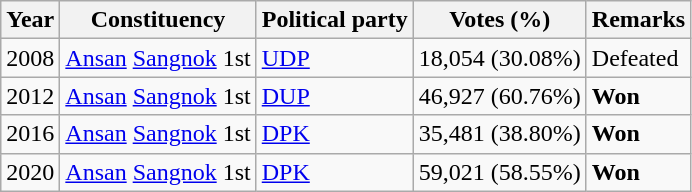<table class="wikitable">
<tr>
<th>Year</th>
<th>Constituency</th>
<th>Political party</th>
<th>Votes (%)</th>
<th>Remarks</th>
</tr>
<tr>
<td>2008</td>
<td><a href='#'>Ansan</a> <a href='#'>Sangnok</a> 1st</td>
<td><a href='#'>UDP</a></td>
<td>18,054 (30.08%)</td>
<td>Defeated</td>
</tr>
<tr>
<td>2012</td>
<td><a href='#'>Ansan</a> <a href='#'>Sangnok</a> 1st</td>
<td><a href='#'>DUP</a></td>
<td>46,927 (60.76%)</td>
<td><strong>Won</strong></td>
</tr>
<tr>
<td>2016</td>
<td><a href='#'>Ansan</a> <a href='#'>Sangnok</a> 1st</td>
<td><a href='#'>DPK</a></td>
<td>35,481 (38.80%)</td>
<td><strong>Won</strong></td>
</tr>
<tr>
<td>2020</td>
<td><a href='#'>Ansan</a> <a href='#'>Sangnok</a> 1st</td>
<td><a href='#'>DPK</a></td>
<td>59,021 (58.55%)</td>
<td><strong>Won</strong></td>
</tr>
</table>
